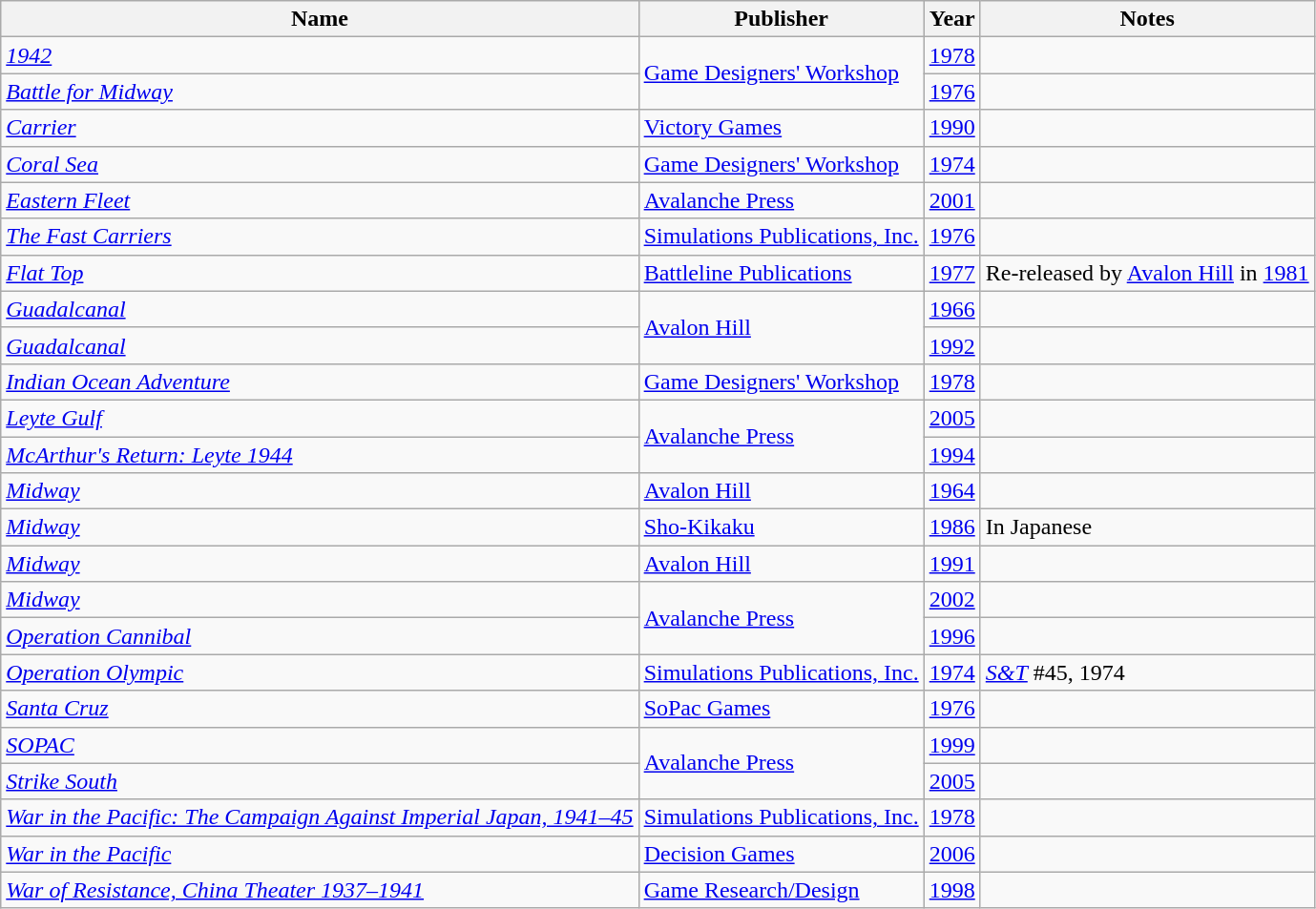<table class="wikitable">
<tr>
<th>Name</th>
<th>Publisher</th>
<th>Year</th>
<th>Notes</th>
</tr>
<tr>
<td><em><a href='#'>1942</a></em></td>
<td rowspan="2"><a href='#'>Game Designers' Workshop</a></td>
<td><a href='#'>1978</a></td>
<td></td>
</tr>
<tr>
<td><em><a href='#'>Battle for Midway</a></em></td>
<td><a href='#'>1976</a></td>
<td></td>
</tr>
<tr>
<td><em><a href='#'>Carrier</a></em></td>
<td><a href='#'>Victory Games</a></td>
<td><a href='#'>1990</a></td>
<td></td>
</tr>
<tr>
<td><em><a href='#'>Coral Sea</a></em></td>
<td><a href='#'>Game Designers' Workshop</a></td>
<td><a href='#'>1974</a></td>
<td></td>
</tr>
<tr>
<td><em><a href='#'>Eastern Fleet</a></em></td>
<td><a href='#'>Avalanche Press</a></td>
<td><a href='#'>2001</a></td>
<td></td>
</tr>
<tr>
<td><em><a href='#'>The Fast Carriers</a></em></td>
<td><a href='#'>Simulations Publications, Inc.</a></td>
<td><a href='#'>1976</a></td>
<td></td>
</tr>
<tr>
<td><em><a href='#'>Flat Top</a></em></td>
<td><a href='#'>Battleline Publications</a></td>
<td><a href='#'>1977</a></td>
<td>Re-released by <a href='#'>Avalon Hill</a> in <a href='#'>1981</a></td>
</tr>
<tr>
<td><em><a href='#'>Guadalcanal</a></em></td>
<td rowspan="2"><a href='#'>Avalon Hill</a></td>
<td><a href='#'>1966</a></td>
<td></td>
</tr>
<tr>
<td><em><a href='#'>Guadalcanal</a></em></td>
<td><a href='#'>1992</a></td>
<td></td>
</tr>
<tr>
<td><em><a href='#'>Indian Ocean Adventure</a></em></td>
<td><a href='#'>Game Designers' Workshop</a></td>
<td><a href='#'>1978</a></td>
<td></td>
</tr>
<tr>
<td><em><a href='#'>Leyte Gulf</a></em></td>
<td rowspan="2"><a href='#'>Avalanche Press</a></td>
<td><a href='#'>2005</a></td>
<td></td>
</tr>
<tr>
<td><em><a href='#'>McArthur's Return: Leyte 1944</a></em></td>
<td><a href='#'>1994</a></td>
<td></td>
</tr>
<tr>
<td><em><a href='#'>Midway</a></em></td>
<td><a href='#'>Avalon Hill</a></td>
<td><a href='#'>1964</a></td>
<td></td>
</tr>
<tr>
<td><em><a href='#'>Midway</a></em></td>
<td><a href='#'>Sho-Kikaku</a></td>
<td><a href='#'>1986</a></td>
<td>In Japanese</td>
</tr>
<tr>
<td><em><a href='#'>Midway</a></em></td>
<td><a href='#'>Avalon Hill</a></td>
<td><a href='#'>1991</a></td>
<td></td>
</tr>
<tr>
<td><em><a href='#'>Midway</a></em></td>
<td rowspan="2"><a href='#'>Avalanche Press</a></td>
<td><a href='#'>2002</a></td>
<td></td>
</tr>
<tr>
<td><em><a href='#'>Operation Cannibal</a></em></td>
<td><a href='#'>1996</a></td>
<td></td>
</tr>
<tr>
<td><em><a href='#'>Operation Olympic</a></em></td>
<td><a href='#'>Simulations Publications, Inc.</a></td>
<td><a href='#'>1974</a></td>
<td><em><a href='#'>S&T</a></em> #45, 1974</td>
</tr>
<tr>
<td><em><a href='#'>Santa Cruz</a></em></td>
<td><a href='#'>SoPac Games</a></td>
<td><a href='#'>1976</a></td>
<td></td>
</tr>
<tr>
<td><em><a href='#'>SOPAC</a></em></td>
<td rowspan="2"><a href='#'>Avalanche Press</a></td>
<td><a href='#'>1999</a></td>
<td></td>
</tr>
<tr>
<td><em><a href='#'>Strike South</a></em></td>
<td><a href='#'>2005</a></td>
<td></td>
</tr>
<tr>
<td><em><a href='#'>War in the Pacific: The Campaign Against Imperial Japan, 1941–45</a></em></td>
<td><a href='#'>Simulations Publications, Inc.</a></td>
<td><a href='#'>1978</a></td>
<td></td>
</tr>
<tr>
<td><em><a href='#'>War in the Pacific</a></em></td>
<td><a href='#'>Decision Games</a></td>
<td><a href='#'>2006</a></td>
<td></td>
</tr>
<tr>
<td><em><a href='#'>War of Resistance, China Theater 1937–1941</a></em></td>
<td><a href='#'>Game Research/Design</a></td>
<td><a href='#'>1998</a></td>
<td></td>
</tr>
</table>
